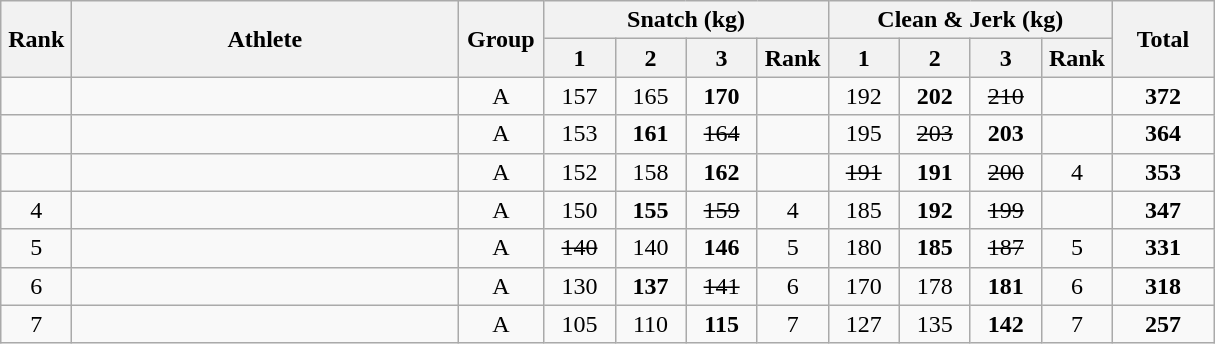<table class = "wikitable" style="text-align:center;">
<tr>
<th rowspan=2 width=40>Rank</th>
<th rowspan=2 width=250>Athlete</th>
<th rowspan=2 width=50>Group</th>
<th colspan=4>Snatch (kg)</th>
<th colspan=4>Clean & Jerk (kg)</th>
<th rowspan=2 width=60>Total</th>
</tr>
<tr>
<th width=40>1</th>
<th width=40>2</th>
<th width=40>3</th>
<th width=40>Rank</th>
<th width=40>1</th>
<th width=40>2</th>
<th width=40>3</th>
<th width=40>Rank</th>
</tr>
<tr>
<td></td>
<td align=left></td>
<td>A</td>
<td>157</td>
<td>165</td>
<td><strong>170</strong></td>
<td></td>
<td>192</td>
<td><strong>202</strong></td>
<td><s>210</s></td>
<td></td>
<td><strong>372</strong></td>
</tr>
<tr>
<td></td>
<td align=left></td>
<td>A</td>
<td>153</td>
<td><strong>161</strong></td>
<td><s>164</s></td>
<td></td>
<td>195</td>
<td><s>203</s></td>
<td><strong>203</strong></td>
<td></td>
<td><strong>364</strong></td>
</tr>
<tr>
<td></td>
<td align=left></td>
<td>A</td>
<td>152</td>
<td>158</td>
<td><strong>162</strong></td>
<td></td>
<td><s>191</s></td>
<td><strong>191</strong></td>
<td><s>200</s></td>
<td>4</td>
<td><strong>353</strong></td>
</tr>
<tr>
<td>4</td>
<td align=left></td>
<td>A</td>
<td>150</td>
<td><strong>155</strong></td>
<td><s>159</s></td>
<td>4</td>
<td>185</td>
<td><strong>192</strong></td>
<td><s>199</s></td>
<td></td>
<td><strong>347</strong></td>
</tr>
<tr>
<td>5</td>
<td align=left></td>
<td>A</td>
<td><s>140</s></td>
<td>140</td>
<td><strong>146</strong></td>
<td>5</td>
<td>180</td>
<td><strong>185</strong></td>
<td><s>187</s></td>
<td>5</td>
<td><strong>331</strong></td>
</tr>
<tr>
<td>6</td>
<td align=left></td>
<td>A</td>
<td>130</td>
<td><strong>137</strong></td>
<td><s>141</s></td>
<td>6</td>
<td>170</td>
<td>178</td>
<td><strong>181</strong></td>
<td>6</td>
<td><strong>318</strong></td>
</tr>
<tr>
<td>7</td>
<td align=left></td>
<td>A</td>
<td>105</td>
<td>110</td>
<td><strong>115</strong></td>
<td>7</td>
<td>127</td>
<td>135</td>
<td><strong>142</strong></td>
<td>7</td>
<td><strong>257</strong></td>
</tr>
</table>
